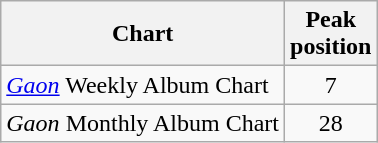<table class="wikitable sortable">
<tr>
<th>Chart</th>
<th>Peak<br>position</th>
</tr>
<tr>
<td><em><a href='#'>Gaon</a></em> Weekly Album Chart</td>
<td align="center">7</td>
</tr>
<tr>
<td><em>Gaon</em> Monthly Album Chart</td>
<td align="center">28</td>
</tr>
</table>
